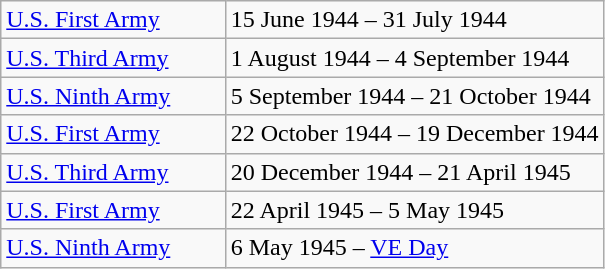<table class="wikitable">
<tr>
<td><a href='#'>U.S. First Army</a>          </td>
<td>15 June 1944 – 31 July 1944    </td>
</tr>
<tr>
<td><a href='#'>U.S. Third Army</a></td>
<td>1 August 1944 – 4 September 1944</td>
</tr>
<tr>
<td><a href='#'>U.S. Ninth Army</a></td>
<td>5 September 1944 – 21 October 1944</td>
</tr>
<tr>
<td><a href='#'>U.S. First Army</a></td>
<td>22 October 1944 – 19 December 1944</td>
</tr>
<tr>
<td><a href='#'>U.S. Third Army</a></td>
<td>20 December 1944 – 21 April 1945</td>
</tr>
<tr>
<td><a href='#'>U.S. First Army</a></td>
<td>22 April 1945 – 5 May 1945</td>
</tr>
<tr>
<td><a href='#'>U.S. Ninth Army</a></td>
<td>6 May 1945 – <a href='#'>VE Day</a></td>
</tr>
</table>
